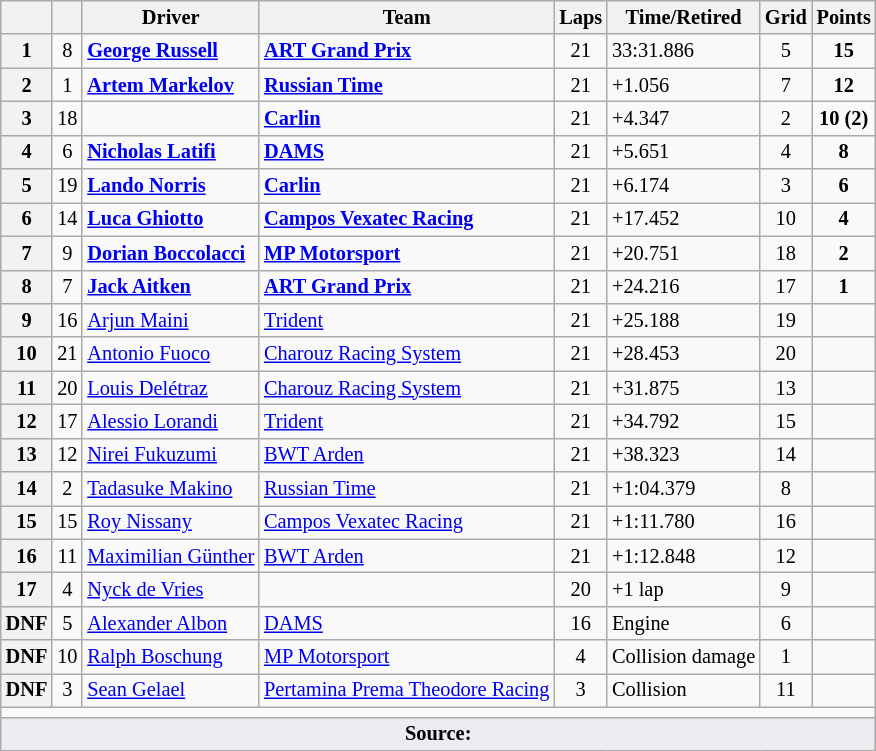<table class="wikitable" style="font-size: 85%;">
<tr>
<th></th>
<th></th>
<th>Driver</th>
<th>Team</th>
<th>Laps</th>
<th>Time/Retired</th>
<th>Grid</th>
<th>Points</th>
</tr>
<tr>
<th>1</th>
<td align="center">8</td>
<td> <strong><a href='#'>George Russell</a></strong></td>
<td><strong><a href='#'>ART Grand Prix</a></strong></td>
<td align="center">21</td>
<td>33:31.886</td>
<td align="center">5</td>
<td align="center"><strong>15</strong></td>
</tr>
<tr>
<th>2</th>
<td align="center">1</td>
<td> <strong><a href='#'>Artem Markelov</a></strong></td>
<td><strong><a href='#'>Russian Time</a></strong></td>
<td align="center">21</td>
<td>+1.056</td>
<td align="center">7</td>
<td align="center"><strong>12</strong></td>
</tr>
<tr>
<th>3</th>
<td align="center">18</td>
<td></td>
<td><strong><a href='#'>Carlin</a></strong></td>
<td align="center">21</td>
<td>+4.347</td>
<td align="center">2</td>
<td align="center"><strong>10 (2)</strong></td>
</tr>
<tr>
<th>4</th>
<td align="center">6</td>
<td> <strong><a href='#'>Nicholas Latifi</a></strong></td>
<td><strong><a href='#'>DAMS</a></strong></td>
<td align="center">21</td>
<td>+5.651</td>
<td align="center">4</td>
<td align="center"><strong>8</strong></td>
</tr>
<tr>
<th>5</th>
<td align="center">19</td>
<td> <strong><a href='#'>Lando Norris</a></strong></td>
<td><strong><a href='#'>Carlin</a></strong></td>
<td align="center">21</td>
<td>+6.174</td>
<td align="center">3</td>
<td align="center"><strong>6</strong></td>
</tr>
<tr>
<th>6</th>
<td align="center">14</td>
<td> <strong><a href='#'>Luca Ghiotto</a></strong></td>
<td><strong><a href='#'>Campos Vexatec Racing</a></strong></td>
<td align="center">21</td>
<td>+17.452</td>
<td align="center">10</td>
<td align="center"><strong>4</strong></td>
</tr>
<tr>
<th>7</th>
<td align="center">9</td>
<td> <strong><a href='#'>Dorian Boccolacci</a></strong></td>
<td><strong><a href='#'>MP Motorsport</a></strong></td>
<td align="center">21</td>
<td>+20.751</td>
<td align="center">18</td>
<td align="center"><strong>2</strong></td>
</tr>
<tr>
<th>8</th>
<td align="center">7</td>
<td> <strong><a href='#'>Jack Aitken</a></strong></td>
<td><strong><a href='#'>ART Grand Prix</a></strong></td>
<td align="center">21</td>
<td>+24.216</td>
<td align="center">17</td>
<td align="center"><strong>1</strong></td>
</tr>
<tr>
<th>9</th>
<td align="center">16</td>
<td> <a href='#'>Arjun Maini</a></td>
<td><a href='#'>Trident</a></td>
<td align="center">21</td>
<td>+25.188</td>
<td align="center">19</td>
<td align="center"></td>
</tr>
<tr>
<th>10</th>
<td align="center">21</td>
<td> <a href='#'>Antonio Fuoco</a></td>
<td><a href='#'>Charouz Racing System</a></td>
<td align="center">21</td>
<td>+28.453</td>
<td align="center">20</td>
<td align="center"></td>
</tr>
<tr>
<th>11</th>
<td align="center">20</td>
<td> <a href='#'>Louis Delétraz</a></td>
<td><a href='#'>Charouz Racing System</a></td>
<td align="center">21</td>
<td>+31.875</td>
<td align="center">13</td>
<td align="center"></td>
</tr>
<tr>
<th>12</th>
<td align="center">17</td>
<td> <a href='#'>Alessio Lorandi</a></td>
<td><a href='#'>Trident</a></td>
<td align="center">21</td>
<td>+34.792</td>
<td align="center">15</td>
<td align="center"></td>
</tr>
<tr>
<th>13</th>
<td align="center">12</td>
<td> <a href='#'>Nirei Fukuzumi</a></td>
<td><a href='#'>BWT Arden</a></td>
<td align="center">21</td>
<td>+38.323</td>
<td align="center">14</td>
<td align="center"></td>
</tr>
<tr>
<th>14</th>
<td align="center">2</td>
<td> <a href='#'>Tadasuke Makino</a></td>
<td><a href='#'>Russian Time</a></td>
<td align="center">21</td>
<td>+1:04.379</td>
<td align="center">8</td>
<td align="center"></td>
</tr>
<tr>
<th>15</th>
<td align="center">15</td>
<td> <a href='#'>Roy Nissany</a></td>
<td><a href='#'>Campos Vexatec Racing</a></td>
<td align="center">21</td>
<td>+1:11.780</td>
<td align="center">16</td>
<td align="center"></td>
</tr>
<tr>
<th>16</th>
<td align="center">11</td>
<td> <a href='#'>Maximilian Günther</a></td>
<td><a href='#'>BWT Arden</a></td>
<td align="center">21</td>
<td>+1:12.848</td>
<td align="center">12</td>
<td align="center"></td>
</tr>
<tr>
<th>17</th>
<td align="center">4</td>
<td> <a href='#'>Nyck de Vries</a></td>
<td></td>
<td align="center">20</td>
<td>+1 lap</td>
<td align="center">9</td>
<td align="center"></td>
</tr>
<tr>
<th>DNF</th>
<td align="center">5</td>
<td> <a href='#'>Alexander Albon</a></td>
<td><a href='#'>DAMS</a></td>
<td align="center">16</td>
<td>Engine</td>
<td align="center">6</td>
<td align="center"></td>
</tr>
<tr>
<th>DNF</th>
<td align="center">10</td>
<td> <a href='#'>Ralph Boschung</a></td>
<td><a href='#'>MP Motorsport</a></td>
<td align="center">4</td>
<td>Collision damage</td>
<td align="center">1</td>
<td align="center"></td>
</tr>
<tr>
<th>DNF</th>
<td align="center">3</td>
<td> <a href='#'>Sean Gelael</a></td>
<td><a href='#'>Pertamina Prema Theodore Racing</a></td>
<td align="center">3</td>
<td>Collision</td>
<td align="center">11</td>
<td align="center"></td>
</tr>
<tr>
<td colspan="8" align="center"></td>
</tr>
<tr>
<td colspan="8" style="background:#eaecf0; text-align:center;"><strong>Source:</strong></td>
</tr>
</table>
